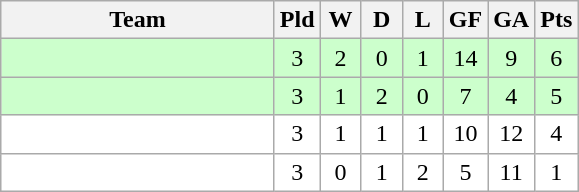<table class="wikitable" style="text-align: center;">
<tr>
<th width="175">Team</th>
<th width="20">Pld</th>
<th width="20">W</th>
<th width="20">D</th>
<th width="20">L</th>
<th width="20">GF</th>
<th width="20">GA</th>
<th width="20">Pts</th>
</tr>
<tr bgcolor="#ccffcc">
<td style="text-align:left;"></td>
<td>3</td>
<td>2</td>
<td>0</td>
<td>1</td>
<td>14</td>
<td>9</td>
<td>6</td>
</tr>
<tr align=center style="background:#ccffcc;">
<td style="text-align:left;"></td>
<td>3</td>
<td>1</td>
<td>2</td>
<td>0</td>
<td>7</td>
<td>4</td>
<td>5</td>
</tr>
<tr align=center style="background:#ffffff;">
<td style="text-align:left;"></td>
<td>3</td>
<td>1</td>
<td>1</td>
<td>1</td>
<td>10</td>
<td>12</td>
<td>4</td>
</tr>
<tr align=center style="background:#ffffff;">
<td style="text-align:left;"></td>
<td>3</td>
<td>0</td>
<td>1</td>
<td>2</td>
<td>5</td>
<td>11</td>
<td>1</td>
</tr>
</table>
